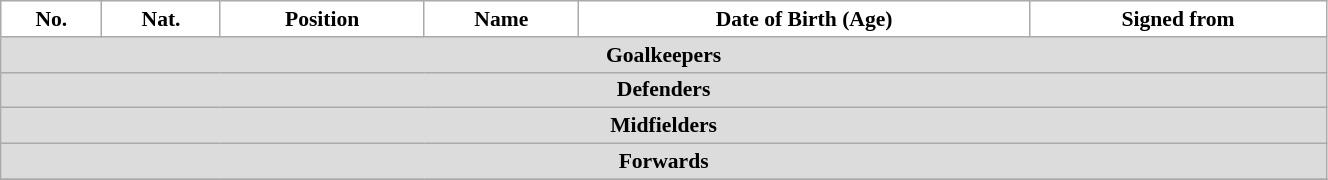<table class="wikitable" style="text-align:center; font-size:90%; width:70%">
<tr>
<th style="background:white; color:black; text-align:center;">No.</th>
<th style="background:white; color:black; text-align:center;">Nat.</th>
<th style="background:white; color:black; text-align:center;">Position</th>
<th style="background:white; color:black; text-align:center;">Name</th>
<th style="background:white; color:black; text-align:center;">Date of Birth (Age)</th>
<th style="background:white; color:black; text-align:center;">Signed from</th>
</tr>
<tr>
<th colspan=10 style="background:#DCDCDC; text-align:center;">Goalkeepers</th>
</tr>
<tr>
<th colspan=10 style="background:#DCDCDC; text-align:center;">Defenders</th>
</tr>
<tr>
<th colspan=10 style="background:#DCDCDC; text-align:center;">Midfielders</th>
</tr>
<tr>
<th colspan=10 style="background:#DCDCDC; text-align:center;">Forwards</th>
</tr>
<tr>
</tr>
</table>
